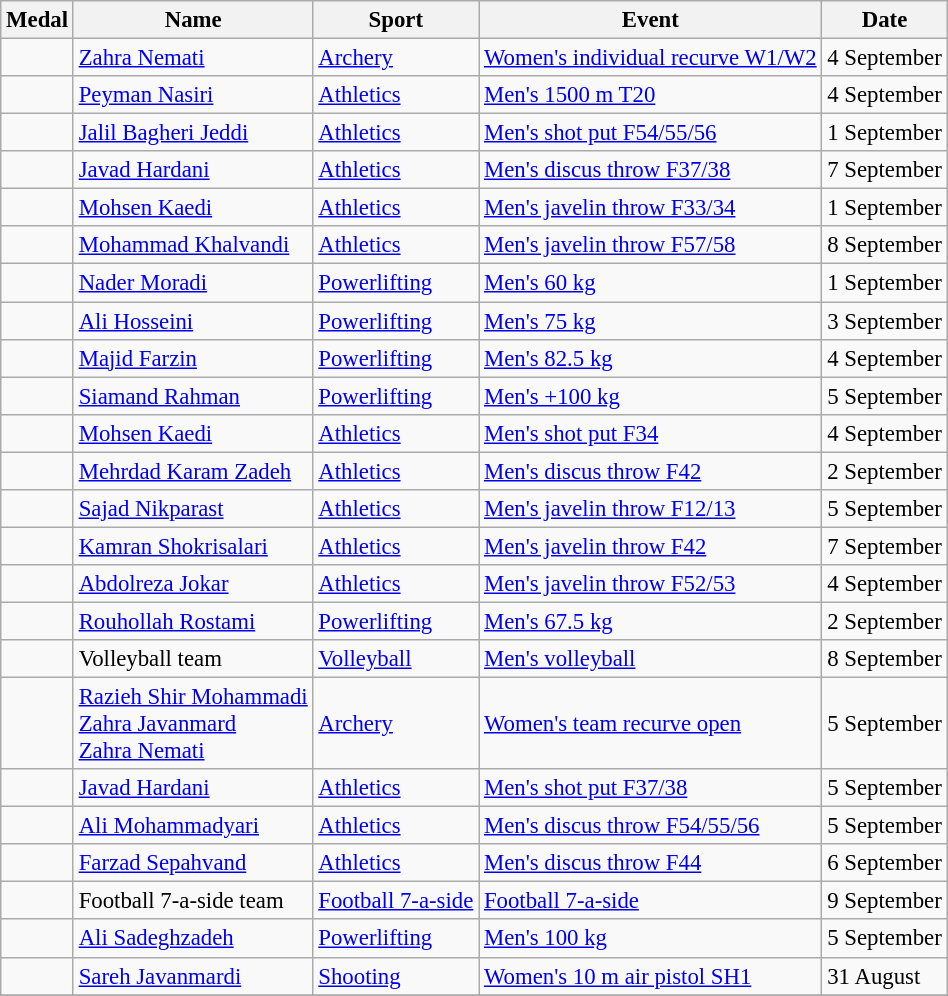<table class="wikitable sortable" style="font-size:95%">
<tr>
<th>Medal</th>
<th>Name</th>
<th>Sport</th>
<th>Event</th>
<th>Date</th>
</tr>
<tr>
<td></td>
<td><a href='#'>Zahra Nemati</a></td>
<td><a href='#'>Archery</a></td>
<td><a href='#'>Women's individual recurve W1/W2</a></td>
<td>4 September</td>
</tr>
<tr>
<td></td>
<td><a href='#'>Peyman Nasiri</a></td>
<td><a href='#'>Athletics</a></td>
<td><a href='#'>Men's 1500 m T20</a></td>
<td>4 September</td>
</tr>
<tr>
<td></td>
<td><a href='#'>Jalil Bagheri Jeddi</a></td>
<td><a href='#'>Athletics</a></td>
<td><a href='#'>Men's shot put F54/55/56</a></td>
<td>1 September</td>
</tr>
<tr>
<td></td>
<td><a href='#'>Javad Hardani</a></td>
<td><a href='#'>Athletics</a></td>
<td><a href='#'>Men's discus throw F37/38</a></td>
<td>7 September</td>
</tr>
<tr>
<td></td>
<td><a href='#'>Mohsen Kaedi</a></td>
<td><a href='#'>Athletics</a></td>
<td><a href='#'>Men's javelin throw F33/34</a></td>
<td>1 September</td>
</tr>
<tr>
<td></td>
<td><a href='#'>Mohammad Khalvandi</a></td>
<td><a href='#'>Athletics</a></td>
<td><a href='#'>Men's javelin throw F57/58</a></td>
<td>8 September</td>
</tr>
<tr>
<td></td>
<td><a href='#'>Nader Moradi</a></td>
<td><a href='#'>Powerlifting</a></td>
<td><a href='#'>Men's 60 kg</a></td>
<td>1 September</td>
</tr>
<tr>
<td></td>
<td><a href='#'>Ali Hosseini</a></td>
<td><a href='#'>Powerlifting</a></td>
<td><a href='#'>Men's 75 kg</a></td>
<td>3 September</td>
</tr>
<tr>
<td></td>
<td><a href='#'>Majid Farzin</a></td>
<td><a href='#'>Powerlifting</a></td>
<td><a href='#'>Men's 82.5 kg</a></td>
<td>4 September</td>
</tr>
<tr>
<td></td>
<td><a href='#'>Siamand Rahman</a></td>
<td><a href='#'>Powerlifting</a></td>
<td><a href='#'>Men's +100 kg</a></td>
<td>5 September</td>
</tr>
<tr>
<td></td>
<td><a href='#'>Mohsen Kaedi</a></td>
<td><a href='#'>Athletics</a></td>
<td><a href='#'>Men's shot put F34</a></td>
<td>4 September</td>
</tr>
<tr>
<td></td>
<td><a href='#'>Mehrdad Karam Zadeh</a></td>
<td><a href='#'>Athletics</a></td>
<td><a href='#'>Men's discus throw F42</a></td>
<td>2 September</td>
</tr>
<tr>
<td></td>
<td><a href='#'>Sajad Nikparast</a></td>
<td><a href='#'>Athletics</a></td>
<td><a href='#'>Men's javelin throw F12/13</a></td>
<td>5 September</td>
</tr>
<tr>
<td></td>
<td><a href='#'>Kamran Shokrisalari</a></td>
<td><a href='#'>Athletics</a></td>
<td><a href='#'>Men's javelin throw F42</a></td>
<td>7 September</td>
</tr>
<tr>
<td></td>
<td><a href='#'>Abdolreza Jokar</a></td>
<td><a href='#'>Athletics</a></td>
<td><a href='#'>Men's javelin throw F52/53</a></td>
<td>4 September</td>
</tr>
<tr>
<td></td>
<td><a href='#'>Rouhollah Rostami</a></td>
<td><a href='#'>Powerlifting</a></td>
<td><a href='#'>Men's 67.5 kg</a></td>
<td>2 September</td>
</tr>
<tr>
<td></td>
<td>Volleyball team<br></td>
<td><a href='#'>Volleyball</a></td>
<td><a href='#'>Men's volleyball</a></td>
<td>8 September</td>
</tr>
<tr>
<td></td>
<td><a href='#'>Razieh Shir Mohammadi</a><br><a href='#'>Zahra Javanmard</a><br><a href='#'>Zahra Nemati</a></td>
<td><a href='#'>Archery</a></td>
<td><a href='#'>Women's team recurve open</a></td>
<td>5 September</td>
</tr>
<tr>
<td></td>
<td><a href='#'>Javad Hardani</a></td>
<td><a href='#'>Athletics</a></td>
<td><a href='#'>Men's shot put F37/38</a></td>
<td>5 September</td>
</tr>
<tr>
<td></td>
<td><a href='#'>Ali Mohammadyari</a></td>
<td><a href='#'>Athletics</a></td>
<td><a href='#'>Men's discus throw F54/55/56</a></td>
<td>5 September</td>
</tr>
<tr>
<td></td>
<td><a href='#'>Farzad Sepahvand</a></td>
<td><a href='#'>Athletics</a></td>
<td><a href='#'>Men's discus throw F44</a></td>
<td>6 September</td>
</tr>
<tr>
<td></td>
<td>Football 7-a-side team<br></td>
<td><a href='#'>Football 7-a-side</a></td>
<td><a href='#'>Football 7-a-side</a></td>
<td>9 September</td>
</tr>
<tr>
<td></td>
<td><a href='#'>Ali Sadeghzadeh</a></td>
<td><a href='#'>Powerlifting</a></td>
<td><a href='#'>Men's 100 kg</a></td>
<td>5 September</td>
</tr>
<tr>
<td></td>
<td><a href='#'>Sareh Javanmardi</a></td>
<td><a href='#'>Shooting</a></td>
<td><a href='#'>Women's 10 m air pistol SH1</a></td>
<td>31 August</td>
</tr>
<tr>
</tr>
</table>
